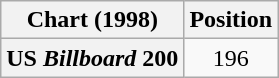<table class="wikitable plainrowheaders" style="text-align:center;">
<tr>
<th scope="col">Chart (1998)</th>
<th scope="col">Position</th>
</tr>
<tr>
<th scope="row">US <em>Billboard</em> 200</th>
<td>196</td>
</tr>
</table>
